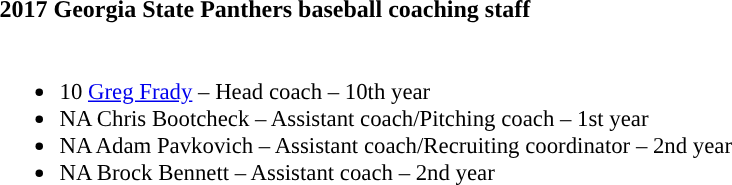<table class="toccolours" style="text-align: left;">
<tr>
<th colspan="9">2017 Georgia State Panthers baseball coaching staff</th>
</tr>
<tr>
<td style="font-size: 95%;" valign="top"><br><ul><li>10 <a href='#'>Greg Frady</a> – Head coach – 10th year</li><li>NA Chris Bootcheck – Assistant coach/Pitching coach – 1st year</li><li>NA Adam Pavkovich – Assistant coach/Recruiting coordinator – 2nd year</li><li>NA Brock Bennett – Assistant coach – 2nd year</li></ul></td>
</tr>
</table>
